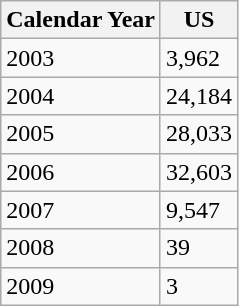<table class="wikitable">
<tr>
<th>Calendar Year</th>
<th>US</th>
</tr>
<tr>
<td>2003</td>
<td>3,962</td>
</tr>
<tr>
<td>2004</td>
<td>24,184</td>
</tr>
<tr>
<td>2005</td>
<td>28,033</td>
</tr>
<tr>
<td>2006</td>
<td>32,603</td>
</tr>
<tr>
<td>2007</td>
<td>9,547</td>
</tr>
<tr>
<td>2008</td>
<td>39</td>
</tr>
<tr>
<td>2009</td>
<td>3</td>
</tr>
</table>
